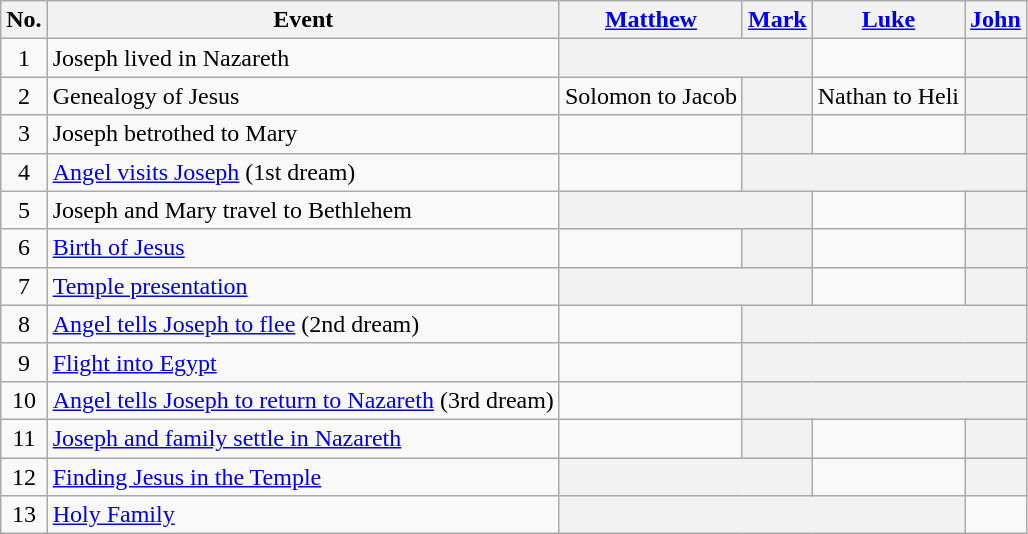<table border=1 class="wikitable sortable"; border="1" cellpadding="3" ||>
<tr>
<th>No.</th>
<th>Event</th>
<th><a href='#'>Matthew</a></th>
<th><a href='#'>Mark</a></th>
<th><a href='#'>Luke</a></th>
<th><a href='#'>John</a></th>
</tr>
<tr>
<td align=center>1</td>
<td>Joseph lived in Nazareth</td>
<th colspan=2></th>
<td></td>
<th></th>
</tr>
<tr>
<td align=center>2</td>
<td>Genealogy of Jesus</td>
<td> Solomon to Jacob</td>
<th></th>
<td> Nathan to Heli</td>
<th></th>
</tr>
<tr>
<td align=center>3</td>
<td>Joseph betrothed to Mary</td>
<td></td>
<th></th>
<td></td>
<th></th>
</tr>
<tr>
<td align=center>4</td>
<td><a href='#'>Angel visits Joseph</a> (1st dream)</td>
<td></td>
<th colspan=3></th>
</tr>
<tr>
<td align=center>5</td>
<td>Joseph and Mary travel to Bethlehem</td>
<th colspan=2></th>
<td></td>
<th></th>
</tr>
<tr>
<td align=center>6</td>
<td><a href='#'>Birth of Jesus</a></td>
<td></td>
<th></th>
<td></td>
<th></th>
</tr>
<tr>
<td align=center>7</td>
<td><a href='#'>Temple presentation</a></td>
<th colspan=2></th>
<td></td>
<th></th>
</tr>
<tr>
<td align=center>8</td>
<td><a href='#'>Angel tells Joseph to flee</a> (2nd dream)</td>
<td></td>
<th colspan=3></th>
</tr>
<tr>
<td align=center>9</td>
<td><a href='#'>Flight into Egypt</a></td>
<td></td>
<th colspan=3></th>
</tr>
<tr>
<td align=center>10</td>
<td><a href='#'>Angel tells Joseph to return to Nazareth</a> (3rd dream)</td>
<td></td>
<th colspan=3></th>
</tr>
<tr>
<td align=center>11</td>
<td><a href='#'>Joseph and family settle in Nazareth</a></td>
<td></td>
<th></th>
<td></td>
<th></th>
</tr>
<tr>
<td align=center>12</td>
<td><a href='#'>Finding Jesus in the Temple</a></td>
<th colspan=2></th>
<td></td>
<th></th>
</tr>
<tr>
<td align=center>13</td>
<td><a href='#'>Holy Family</a></td>
<th colspan=3></th>
<td></td>
</tr>
</table>
